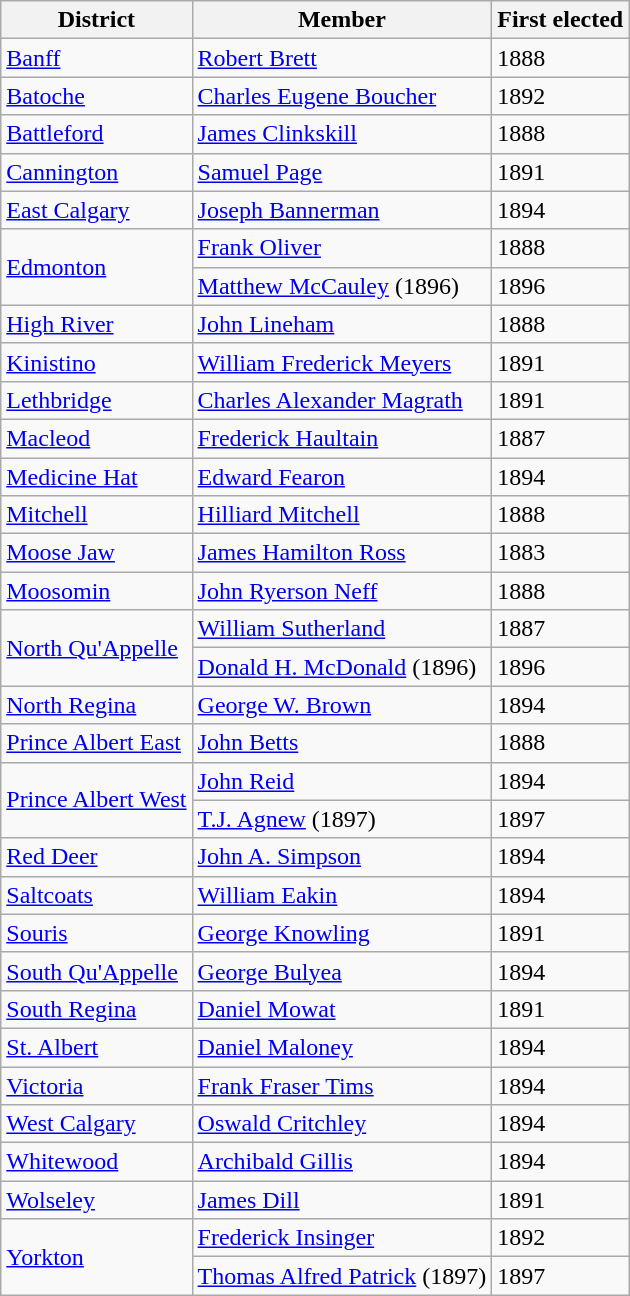<table class="wikitable sortable">
<tr>
<th>District</th>
<th>Member</th>
<th>First elected</th>
</tr>
<tr>
<td><a href='#'>Banff</a></td>
<td><a href='#'>Robert Brett</a></td>
<td>1888</td>
</tr>
<tr>
<td><a href='#'>Batoche</a></td>
<td><a href='#'>Charles Eugene Boucher</a></td>
<td>1892</td>
</tr>
<tr>
<td><a href='#'>Battleford</a></td>
<td><a href='#'>James Clinkskill</a></td>
<td>1888</td>
</tr>
<tr>
<td><a href='#'>Cannington</a></td>
<td><a href='#'>Samuel Page</a></td>
<td>1891</td>
</tr>
<tr>
<td><a href='#'>East Calgary</a></td>
<td><a href='#'>Joseph Bannerman</a></td>
<td>1894</td>
</tr>
<tr>
<td rowspan="2"><a href='#'>Edmonton</a></td>
<td><a href='#'>Frank Oliver</a></td>
<td>1888</td>
</tr>
<tr>
<td><a href='#'>Matthew McCauley</a> (1896)</td>
<td>1896</td>
</tr>
<tr>
<td><a href='#'>High River</a></td>
<td><a href='#'>John Lineham</a></td>
<td>1888</td>
</tr>
<tr>
<td><a href='#'>Kinistino</a></td>
<td><a href='#'>William Frederick Meyers</a></td>
<td>1891</td>
</tr>
<tr>
<td><a href='#'>Lethbridge</a></td>
<td><a href='#'>Charles Alexander Magrath</a></td>
<td>1891</td>
</tr>
<tr>
<td><a href='#'>Macleod</a></td>
<td><a href='#'>Frederick Haultain</a></td>
<td>1887</td>
</tr>
<tr>
<td><a href='#'>Medicine Hat</a></td>
<td><a href='#'>Edward Fearon</a></td>
<td>1894</td>
</tr>
<tr>
<td><a href='#'>Mitchell</a></td>
<td><a href='#'>Hilliard Mitchell</a></td>
<td>1888</td>
</tr>
<tr>
<td><a href='#'>Moose Jaw</a></td>
<td><a href='#'>James Hamilton Ross</a></td>
<td>1883</td>
</tr>
<tr>
<td><a href='#'>Moosomin</a></td>
<td><a href='#'>John Ryerson Neff</a></td>
<td>1888</td>
</tr>
<tr>
<td rowspan="2"><a href='#'>North Qu'Appelle</a></td>
<td><a href='#'>William Sutherland</a></td>
<td>1887</td>
</tr>
<tr>
<td><a href='#'>Donald H. McDonald</a> (1896)</td>
<td>1896</td>
</tr>
<tr>
<td><a href='#'>North Regina</a></td>
<td><a href='#'>George W. Brown</a></td>
<td>1894</td>
</tr>
<tr>
<td><a href='#'>Prince Albert East</a></td>
<td><a href='#'>John Betts</a></td>
<td>1888</td>
</tr>
<tr>
<td rowspan="2"><a href='#'>Prince Albert West</a></td>
<td><a href='#'>John Reid</a></td>
<td>1894</td>
</tr>
<tr>
<td><a href='#'>T.J. Agnew</a> (1897)</td>
<td>1897</td>
</tr>
<tr>
<td><a href='#'>Red Deer</a></td>
<td><a href='#'>John A. Simpson</a></td>
<td>1894</td>
</tr>
<tr>
<td><a href='#'>Saltcoats</a></td>
<td><a href='#'>William Eakin</a></td>
<td>1894</td>
</tr>
<tr>
<td><a href='#'>Souris</a></td>
<td><a href='#'>George Knowling</a></td>
<td>1891</td>
</tr>
<tr>
<td><a href='#'>South Qu'Appelle</a></td>
<td><a href='#'>George Bulyea</a></td>
<td>1894</td>
</tr>
<tr>
<td><a href='#'>South Regina</a></td>
<td><a href='#'>Daniel Mowat</a></td>
<td>1891</td>
</tr>
<tr>
<td><a href='#'>St. Albert</a></td>
<td><a href='#'>Daniel Maloney</a></td>
<td>1894</td>
</tr>
<tr>
<td><a href='#'>Victoria</a></td>
<td><a href='#'>Frank Fraser Tims</a></td>
<td>1894</td>
</tr>
<tr>
<td><a href='#'>West Calgary</a></td>
<td><a href='#'>Oswald Critchley</a></td>
<td>1894</td>
</tr>
<tr>
<td><a href='#'>Whitewood</a></td>
<td><a href='#'>Archibald Gillis</a></td>
<td>1894</td>
</tr>
<tr>
<td><a href='#'>Wolseley</a></td>
<td><a href='#'>James Dill</a></td>
<td>1891</td>
</tr>
<tr>
<td rowspan="2"><a href='#'>Yorkton</a></td>
<td><a href='#'>Frederick Insinger</a></td>
<td>1892</td>
</tr>
<tr>
<td><a href='#'>Thomas Alfred Patrick</a> (1897)</td>
<td>1897</td>
</tr>
</table>
